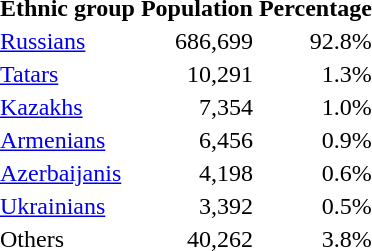<table>
<tr>
<td valign="top"><br><table class="standard">
<tr>
<th>Ethnic group</th>
<th>Population</th>
<th>Percentage</th>
</tr>
<tr>
<td><a href='#'>Russians</a></td>
<td align="right">686,699</td>
<td align="right">92.8%</td>
</tr>
<tr>
<td><a href='#'>Tatars</a></td>
<td align="right">10,291</td>
<td align="right">1.3%</td>
</tr>
<tr>
<td><a href='#'>Kazakhs</a></td>
<td align="right">7,354</td>
<td align="right">1.0%</td>
</tr>
<tr>
<td><a href='#'>Armenians</a></td>
<td align="right">6,456</td>
<td align="right">0.9%</td>
</tr>
<tr>
<td><a href='#'>Azerbaijanis</a></td>
<td align="right">4,198</td>
<td align="right">0.6%</td>
</tr>
<tr>
<td><a href='#'>Ukrainians</a></td>
<td align="right">3,392</td>
<td align="right">0.5%</td>
</tr>
<tr>
<td>Others</td>
<td align="right">40,262</td>
<td align="right">3.8%</td>
</tr>
<tr>
</tr>
</table>
</td>
</tr>
</table>
